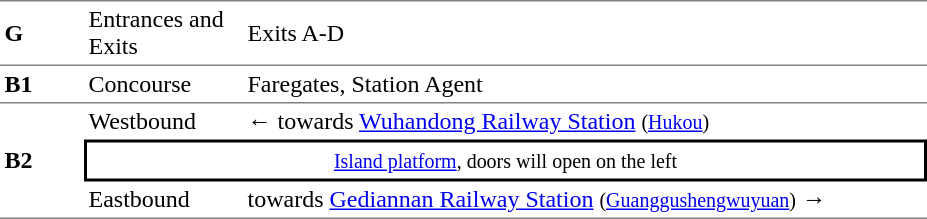<table table border=0 cellspacing=0 cellpadding=3>
<tr>
<td style="border-top:solid 1px gray;border-bottom:solid 0px gray;" width=50><strong>G</strong></td>
<td style="border-top:solid 1px gray;border-bottom:solid 0px gray;" width=100>Entrances and Exits</td>
<td style="border-top:solid 1px gray;border-bottom:solid 0px gray;" width=450>Exits A-D</td>
</tr>
<tr>
<td style="border-top:solid 1px gray;border-bottom:solid 1px gray;" width=50><strong>B1</strong></td>
<td style="border-top:solid 1px gray;border-bottom:solid 1px gray;" width=100>Concourse</td>
<td style="border-top:solid 1px gray;border-bottom:solid 1px gray;" width=450>Faregates, Station Agent</td>
</tr>
<tr>
<td style="border-bottom:solid 1px gray;" rowspan=3><strong>B2</strong></td>
<td>Westbound</td>
<td>←  towards <a href='#'>Wuhandong Railway Station</a> <small>(<a href='#'>Hukou</a>)</small></td>
</tr>
<tr>
<td style="border-right:solid 2px black;border-left:solid 2px black;border-top:solid 2px black;border-bottom:solid 2px black;text-align:center;" colspan=2><small><a href='#'>Island platform</a>, doors will open on the left</small></td>
</tr>
<tr>
<td style="border-bottom:solid 1px gray;">Eastbound</td>
<td style="border-bottom:solid 1px gray;"> towards <a href='#'>Gediannan Railway Station</a> <small>(<a href='#'>Guanggushengwuyuan</a>)</small> →</td>
</tr>
</table>
